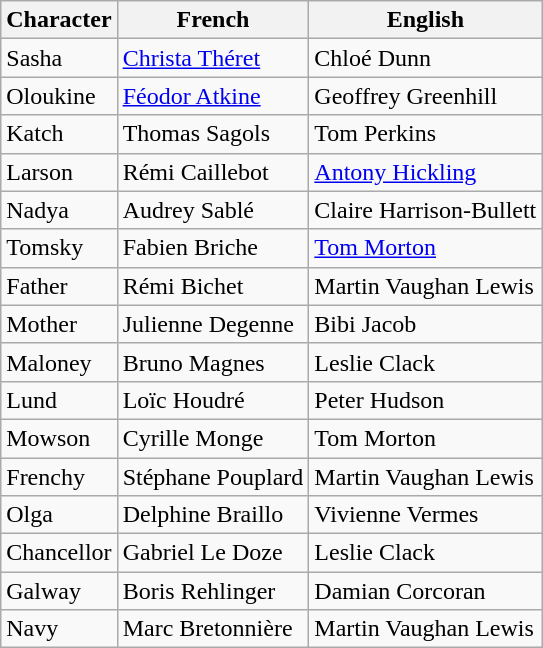<table class="wikitable">
<tr>
<th>Character</th>
<th>French</th>
<th>English</th>
</tr>
<tr>
<td>Sasha</td>
<td><a href='#'>Christa Théret</a></td>
<td>Chloé Dunn</td>
</tr>
<tr>
<td>Oloukine</td>
<td><a href='#'>Féodor Atkine</a></td>
<td>Geoffrey Greenhill</td>
</tr>
<tr>
<td>Katch</td>
<td>Thomas Sagols</td>
<td>Tom Perkins</td>
</tr>
<tr>
<td>Larson</td>
<td>Rémi Caillebot</td>
<td><a href='#'>Antony Hickling</a></td>
</tr>
<tr>
<td>Nadya</td>
<td>Audrey Sablé</td>
<td>Claire Harrison-Bullett</td>
</tr>
<tr>
<td>Tomsky</td>
<td>Fabien Briche</td>
<td><a href='#'>Tom Morton</a></td>
</tr>
<tr>
<td>Father</td>
<td>Rémi Bichet</td>
<td>Martin Vaughan Lewis</td>
</tr>
<tr>
<td>Mother</td>
<td>Julienne Degenne</td>
<td>Bibi Jacob</td>
</tr>
<tr>
<td>Maloney</td>
<td>Bruno Magnes</td>
<td>Leslie Clack</td>
</tr>
<tr>
<td>Lund</td>
<td>Loïc Houdré</td>
<td>Peter Hudson</td>
</tr>
<tr>
<td>Mowson</td>
<td>Cyrille Monge</td>
<td>Tom Morton</td>
</tr>
<tr>
<td>Frenchy</td>
<td>Stéphane Pouplard</td>
<td>Martin Vaughan Lewis</td>
</tr>
<tr>
<td>Olga</td>
<td>Delphine Braillo</td>
<td>Vivienne Vermes</td>
</tr>
<tr>
<td>Chancellor</td>
<td>Gabriel Le Doze</td>
<td>Leslie Clack</td>
</tr>
<tr>
<td>Galway</td>
<td>Boris Rehlinger</td>
<td>Damian Corcoran</td>
</tr>
<tr>
<td>Navy</td>
<td>Marc Bretonnière</td>
<td>Martin Vaughan Lewis</td>
</tr>
</table>
